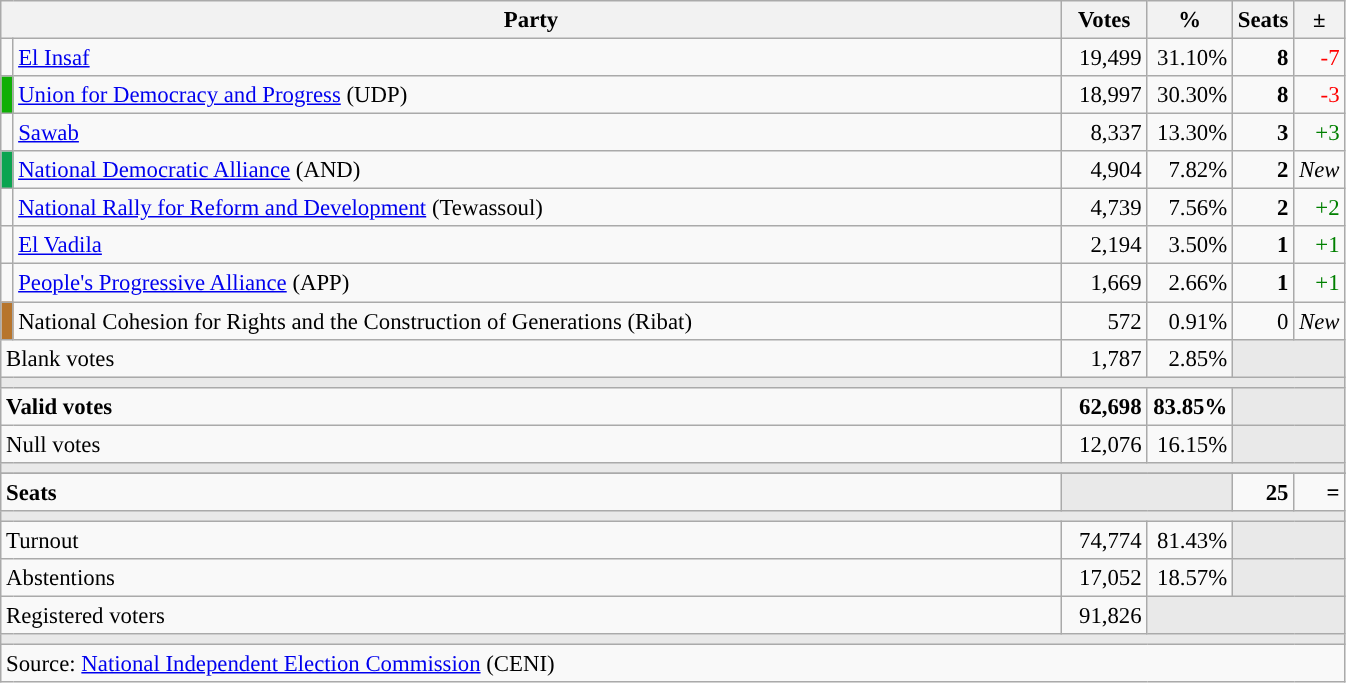<table class="wikitable" style="text-align:right;font-size:95%;">
<tr>
<th width="700" colspan="2">Party</th>
<th width="50">Votes</th>
<th width="50">%</th>
<th width="25">Seats</th>
<th width="20">±</th>
</tr>
<tr>
<td width="1" style="color:inherit;background:"></td>
<td style="text-align:left;"><a href='#'>El Insaf</a></td>
<td>19,499</td>
<td>31.10%</td>
<td><strong>8</strong></td>
<td style="color:red;">-7</td>
</tr>
<tr>
<td width="1" style="color:inherit;background:#0FAF05;"></td>
<td style="text-align:left;"><a href='#'>Union for Democracy and Progress</a> (UDP)</td>
<td>18,997</td>
<td>30.30%</td>
<td><strong>8</strong></td>
<td style="color:red;">-3</td>
</tr>
<tr>
<td width="1" style="color:inherit;background:"></td>
<td style="text-align:left;"><a href='#'>Sawab</a></td>
<td>8,337</td>
<td>13.30%</td>
<td><strong>3</strong></td>
<td style="color:green;">+3</td>
</tr>
<tr>
<td width="1" style="color:inherit;background:#0AA450;"></td>
<td style="text-align:left;"><a href='#'>National Democratic Alliance</a> (AND)</td>
<td>4,904</td>
<td>7.82%</td>
<td><strong>2</strong></td>
<td><em>New</em></td>
</tr>
<tr>
<td width="1" style="color:inherit;background:"></td>
<td style="text-align:left;"><a href='#'>National Rally for Reform and Development</a> (Tewassoul)</td>
<td>4,739</td>
<td>7.56%</td>
<td><strong>2</strong></td>
<td style="color:green;">+2</td>
</tr>
<tr>
<td width="1" style="color:inherit;background:"></td>
<td style="text-align:left;"><a href='#'>El Vadila</a></td>
<td>2,194</td>
<td>3.50%</td>
<td><strong>1</strong></td>
<td style="color:green;">+1</td>
</tr>
<tr>
<td width="1" style="color:inherit;background:"></td>
<td style="text-align:left;"><a href='#'>People's Progressive Alliance</a> (APP)</td>
<td>1,669</td>
<td>2.66%</td>
<td><strong>1</strong></td>
<td style="color:green;">+1</td>
</tr>
<tr>
<td width="1" style="color:inherit;background:#B7752C;"></td>
<td style="text-align:left;">National Cohesion for Rights and the Construction of Generations (Ribat)</td>
<td>572</td>
<td>0.91%</td>
<td>0</td>
<td><em>New</em></td>
</tr>
<tr>
<td colspan="2" style="text-align:left;">Blank votes</td>
<td>1,787</td>
<td>2.85%</td>
<td colspan="2" style="background:#E9E9E9;"></td>
</tr>
<tr>
<td colspan="6" style="background:#E9E9E9;"></td>
</tr>
<tr style="font-weight:bold;">
<td colspan="2" style="text-align:left;">Valid votes</td>
<td>62,698</td>
<td>83.85%</td>
<td colspan="2" style="background:#E9E9E9;"></td>
</tr>
<tr>
<td colspan="2" style="text-align:left;">Null votes</td>
<td>12,076</td>
<td>16.15%</td>
<td colspan="2" style="background:#E9E9E9;"></td>
</tr>
<tr>
<td colspan="6" style="background:#E9E9E9;"></td>
</tr>
<tr>
</tr>
<tr style="font-weight:bold;">
<td colspan="2" style="text-align:left;">Seats</td>
<td colspan="2" style="background:#E9E9E9;"></td>
<td>25</td>
<td>=</td>
</tr>
<tr>
<td colspan="6" style="background:#E9E9E9;"></td>
</tr>
<tr>
<td colspan="2" style="text-align:left;">Turnout</td>
<td>74,774</td>
<td>81.43%</td>
<td colspan="2" style="background:#E9E9E9;"></td>
</tr>
<tr>
<td colspan="2" style="text-align:left;">Abstentions</td>
<td>17,052</td>
<td>18.57%</td>
<td colspan="2" style="background:#E9E9E9;"></td>
</tr>
<tr>
<td colspan="2" style="text-align:left;">Registered voters</td>
<td>91,826</td>
<td colspan="3" style="background:#E9E9E9;"></td>
</tr>
<tr>
<td colspan="6" style="background:#E9E9E9;"></td>
</tr>
<tr>
<td colspan="6" style="text-align:left;">Source: <a href='#'>National Independent Election Commission</a> (CENI)</td>
</tr>
</table>
